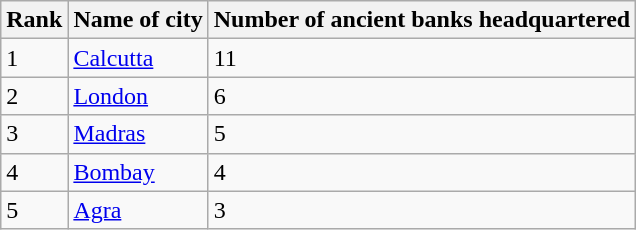<table class="wikitable sortable">
<tr>
<th>Rank</th>
<th>Name of city</th>
<th>Number of ancient banks headquartered</th>
</tr>
<tr>
<td>1</td>
<td><a href='#'>Calcutta</a></td>
<td>11</td>
</tr>
<tr>
<td>2</td>
<td><a href='#'>London</a></td>
<td>6</td>
</tr>
<tr>
<td>3</td>
<td><a href='#'>Madras</a></td>
<td>5</td>
</tr>
<tr>
<td>4</td>
<td><a href='#'>Bombay</a></td>
<td>4</td>
</tr>
<tr>
<td>5</td>
<td><a href='#'>Agra</a></td>
<td>3</td>
</tr>
</table>
